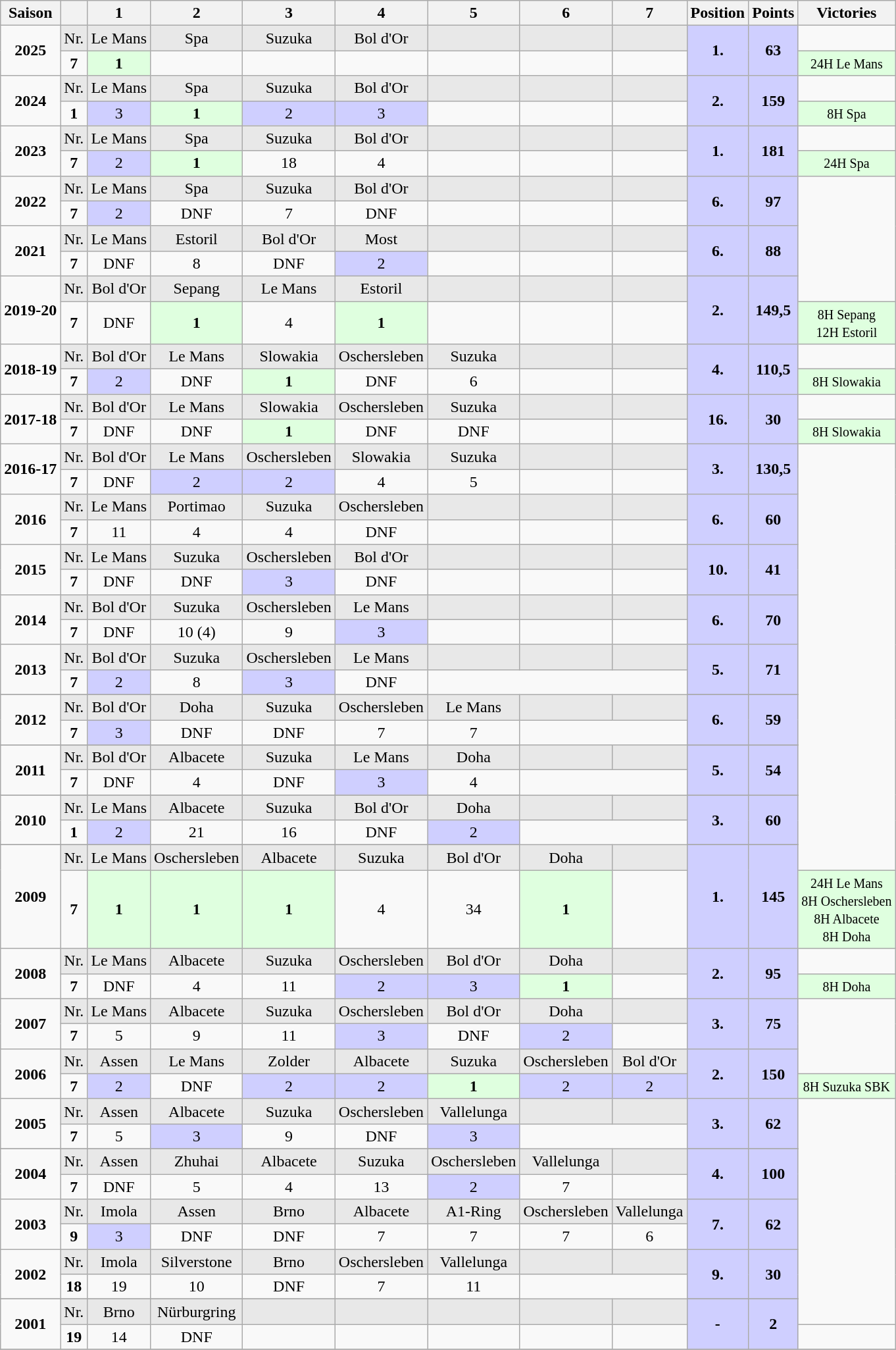<table class="wikitable" style="text-align:center;">
<tr>
<th>Saison</th>
<th></th>
<th>1</th>
<th>2</th>
<th>3</th>
<th>4</th>
<th>5</th>
<th>6</th>
<th>7</th>
<th>Position</th>
<th>Points</th>
<th>Victories</th>
</tr>
<tr>
<td rowspan=2><strong>2025</strong></td>
<td style="background:#E8E8E8;">Nr.</td>
<td style="background:#E8E8E8;">Le Mans</td>
<td style="background:#E8E8E8;">Spa</td>
<td style="background:#E8E8E8;">Suzuka</td>
<td style="background:#E8E8E8;">Bol d'Or</td>
<td style="background:#E8E8E8;"></td>
<td style="background:#E8E8E8;"></td>
<td style="background:#E8E8E8;"></td>
<td style="background:#CFCFFF;" rowspan=2><strong>1.</strong></td>
<td style="background:#CFCFFF;" rowspan=2><strong>63</strong></td>
</tr>
<tr>
<td><strong>7</strong></td>
<td style="background:#dfffdf;"><strong>1</strong></td>
<td></td>
<td></td>
<td></td>
<td></td>
<td></td>
<td></td>
<td style="background:#dfffdf;"><small>24H Le Mans</small></td>
</tr>
<tr>
<td rowspan=2><strong>2024</strong></td>
<td style="background:#E8E8E8;">Nr.</td>
<td style="background:#E8E8E8;">Le Mans</td>
<td style="background:#E8E8E8;">Spa</td>
<td style="background:#E8E8E8;">Suzuka</td>
<td style="background:#E8E8E8;">Bol d'Or</td>
<td style="background:#E8E8E8;"></td>
<td style="background:#E8E8E8;"></td>
<td style="background:#E8E8E8;"></td>
<td style="background:#CFCFFF;" rowspan=2><strong>2.</strong></td>
<td style="background:#CFCFFF;" rowspan=2><strong>159</strong></td>
</tr>
<tr>
<td><strong>1</strong></td>
<td style="background:#CFCFFF;">3</td>
<td style="background:#dfffdf;"><strong>1</strong></td>
<td style="background:#CFCFFF;">2</td>
<td style="background:#CFCFFF;">3</td>
<td></td>
<td></td>
<td></td>
<td style="background:#dfffdf;"><small>8H Spa</small></td>
</tr>
<tr>
<td rowspan=2><strong>2023</strong></td>
<td style="background:#E8E8E8;">Nr.</td>
<td style="background:#E8E8E8;">Le Mans</td>
<td style="background:#E8E8E8;">Spa</td>
<td style="background:#E8E8E8;">Suzuka</td>
<td style="background:#E8E8E8;">Bol d'Or</td>
<td style="background:#E8E8E8;"></td>
<td style="background:#E8E8E8;"></td>
<td style="background:#E8E8E8;"></td>
<td style="background:#CFCFFF;" rowspan=2><strong>1.</strong></td>
<td style="background:#CFCFFF;" rowspan=2><strong>181</strong></td>
</tr>
<tr>
<td><strong>7</strong></td>
<td style="background:#CFCFFF;">2</td>
<td style="background:#dfffdf;"><strong>1</strong></td>
<td>18</td>
<td>4</td>
<td></td>
<td></td>
<td></td>
<td style="background:#dfffdf;"><small>24H Spa</small></td>
</tr>
<tr>
<td rowspan=2><strong>2022</strong></td>
<td style="background:#E8E8E8;">Nr.</td>
<td style="background:#E8E8E8;">Le Mans</td>
<td style="background:#E8E8E8;">Spa</td>
<td style="background:#E8E8E8;">Suzuka</td>
<td style="background:#E8E8E8;">Bol d'Or</td>
<td style="background:#E8E8E8;"></td>
<td style="background:#E8E8E8;"></td>
<td style="background:#E8E8E8;"></td>
<td style="background:#CFCFFF;" rowspan=2><strong>6.</strong></td>
<td style="background:#CFCFFF;" rowspan=2><strong>97</strong></td>
</tr>
<tr>
<td><strong>7</strong></td>
<td style="background:#CFCFFF;">2</td>
<td>DNF</td>
<td>7</td>
<td>DNF</td>
<td></td>
<td></td>
<td></td>
</tr>
<tr>
<td rowspan=2><strong>2021</strong></td>
<td style="background:#E8E8E8;">Nr.</td>
<td style="background:#E8E8E8;">Le Mans</td>
<td style="background:#E8E8E8;">Estoril</td>
<td style="background:#E8E8E8;">Bol d'Or</td>
<td style="background:#E8E8E8;">Most</td>
<td style="background:#E8E8E8;"></td>
<td style="background:#E8E8E8;"></td>
<td style="background:#E8E8E8;"></td>
<td style="background:#CFCFFF;" rowspan=2><strong>6.</strong></td>
<td style="background:#CFCFFF;" rowspan=2><strong>88</strong></td>
</tr>
<tr>
<td><strong>7</strong></td>
<td>DNF</td>
<td>8</td>
<td>DNF</td>
<td style="background:#CFCFFF;">2</td>
<td></td>
<td></td>
<td></td>
</tr>
<tr>
<td rowspan=2><strong>2019-20</strong></td>
<td style="background:#E8E8E8;">Nr.</td>
<td style="background:#E8E8E8;">Bol d'Or</td>
<td style="background:#E8E8E8;">Sepang</td>
<td style="background:#E8E8E8;">Le Mans</td>
<td style="background:#E8E8E8;">Estoril</td>
<td style="background:#E8E8E8;"></td>
<td style="background:#E8E8E8;"></td>
<td style="background:#E8E8E8;"></td>
<td style="background:#CFCFFF;" rowspan=2><strong>2.</strong></td>
<td style="background:#CFCFFF;" rowspan=2><strong>149,5</strong></td>
</tr>
<tr>
<td><strong>7</strong></td>
<td>DNF</td>
<td style="background:#dfffdf;"><strong>1</strong></td>
<td>4</td>
<td style="background:#dfffdf;"><strong>1</strong></td>
<td></td>
<td></td>
<td></td>
<td style="background:#dfffdf;"><small>8H Sepang</small> <br><small>12H Estoril </small></td>
</tr>
<tr>
<td rowspan=2><strong>2018-19</strong></td>
<td style="background:#E8E8E8;">Nr.</td>
<td style="background:#E8E8E8;">Bol d'Or</td>
<td style="background:#E8E8E8;">Le Mans</td>
<td style="background:#E8E8E8;">Slowakia</td>
<td style="background:#E8E8E8;">Oschersleben</td>
<td style="background:#E8E8E8;">Suzuka</td>
<td style="background:#E8E8E8;"></td>
<td style="background:#E8E8E8;"></td>
<td style="background:#CFCFFF;" rowspan=2><strong>4.</strong></td>
<td style="background:#CFCFFF;" rowspan=2><strong>110,5</strong></td>
</tr>
<tr>
<td><strong>7</strong></td>
<td style="background:#CFCFFF;">2</td>
<td>DNF</td>
<td style="background:#dfffdf;"><strong>1</strong></td>
<td>DNF</td>
<td>6</td>
<td></td>
<td></td>
<td style="background:#dfffdf;"><small>8H Slowakia</small></td>
</tr>
<tr>
<td rowspan=2><strong>2017-18</strong></td>
<td style="background:#E8E8E8;">Nr.</td>
<td style="background:#E8E8E8;">Bol d'Or</td>
<td style="background:#E8E8E8;">Le Mans</td>
<td style="background:#E8E8E8;">Slowakia</td>
<td style="background:#E8E8E8;">Oschersleben</td>
<td style="background:#E8E8E8;">Suzuka</td>
<td style="background:#E8E8E8;"></td>
<td style="background:#E8E8E8;"></td>
<td style="background:#CFCFFF;" rowspan=2><strong>16.</strong></td>
<td style="background:#CFCFFF;" rowspan=2><strong>30</strong></td>
</tr>
<tr>
<td><strong>7</strong></td>
<td>DNF</td>
<td>DNF</td>
<td style="background:#dfffdf;"><strong>1</strong></td>
<td>DNF</td>
<td>DNF</td>
<td></td>
<td></td>
<td style="background:#dfffdf;"><small>8H Slowakia</small></td>
</tr>
<tr>
<td rowspan=2><strong>2016-17</strong></td>
<td style="background:#E8E8E8;">Nr.</td>
<td style="background:#E8E8E8;">Bol d'Or</td>
<td style="background:#E8E8E8;">Le Mans</td>
<td style="background:#E8E8E8;">Oschersleben</td>
<td style="background:#E8E8E8;">Slowakia</td>
<td style="background:#E8E8E8;">Suzuka</td>
<td style="background:#E8E8E8;"></td>
<td style="background:#E8E8E8;"></td>
<td style="background:#CFCFFF;" rowspan=2><strong>3.</strong></td>
<td style="background:#CFCFFF;" rowspan=2><strong>130,5</strong></td>
</tr>
<tr>
<td><strong>7</strong></td>
<td>DNF</td>
<td style="background:#CFCFFF;">2</td>
<td style="background:#CFCFFF;">2</td>
<td>4</td>
<td>5</td>
<td></td>
<td></td>
</tr>
<tr>
<td rowspan=2><strong>2016</strong></td>
<td style="background:#E8E8E8;">Nr.</td>
<td style="background:#E8E8E8;">Le Mans</td>
<td style="background:#E8E8E8;">Portimao</td>
<td style="background:#E8E8E8;">Suzuka</td>
<td style="background:#E8E8E8;">Oschersleben</td>
<td style="background:#E8E8E8;"></td>
<td style="background:#E8E8E8;"></td>
<td style="background:#E8E8E8;"></td>
<td style="background:#CFCFFF;" rowspan=2><strong>6.</strong></td>
<td style="background:#CFCFFF;" rowspan=2><strong>60</strong></td>
</tr>
<tr>
<td><strong>7</strong></td>
<td>11</td>
<td>4</td>
<td>4</td>
<td>DNF</td>
<td></td>
<td></td>
<td></td>
</tr>
<tr>
<td rowspan=2><strong>2015</strong></td>
<td style="background:#E8E8E8;">Nr.</td>
<td style="background:#E8E8E8;">Le Mans</td>
<td style="background:#E8E8E8;">Suzuka</td>
<td style="background:#E8E8E8;">Oschersleben</td>
<td style="background:#E8E8E8;">Bol d'Or</td>
<td style="background:#E8E8E8;"></td>
<td style="background:#E8E8E8;"></td>
<td style="background:#E8E8E8;"></td>
<td style="background:#CFCFFF;" rowspan=2><strong>10.</strong></td>
<td style="background:#CFCFFF;" rowspan=2><strong>41</strong></td>
</tr>
<tr>
<td><strong>7</strong></td>
<td>DNF</td>
<td>DNF</td>
<td style="background:#CFCFFF;">3</td>
<td>DNF</td>
<td></td>
<td></td>
<td></td>
</tr>
<tr>
<td rowspan=2><strong>2014</strong></td>
<td style="background:#E8E8E8;">Nr.</td>
<td style="background:#E8E8E8;">Bol d'Or</td>
<td style="background:#E8E8E8;">Suzuka</td>
<td style="background:#E8E8E8;">Oschersleben</td>
<td style="background:#E8E8E8;">Le Mans</td>
<td style="background:#E8E8E8;"></td>
<td style="background:#E8E8E8;"></td>
<td style="background:#E8E8E8;"></td>
<td style="background:#CFCFFF;" rowspan=2><strong>6.</strong></td>
<td style="background:#CFCFFF;" rowspan=2><strong>70</strong></td>
</tr>
<tr>
<td><strong>7</strong></td>
<td>DNF</td>
<td>10 (4)</td>
<td>9</td>
<td style="background:#CFCFFF;">3</td>
<td></td>
<td></td>
<td></td>
</tr>
<tr>
<td rowspan=2><strong>2013</strong></td>
<td style="background:#E8E8E8;">Nr.</td>
<td style="background:#E8E8E8;">Bol d'Or</td>
<td style="background:#E8E8E8;">Suzuka</td>
<td style="background:#E8E8E8;">Oschersleben</td>
<td style="background:#E8E8E8;">Le Mans</td>
<td style="background:#E8E8E8;"></td>
<td style="background:#E8E8E8;"></td>
<td style="background:#E8E8E8;"></td>
<td style="background:#CFCFFF;" rowspan=2><strong>5.</strong></td>
<td style="background:#CFCFFF;" rowspan=2><strong>71</strong></td>
</tr>
<tr>
<td><strong>7</strong></td>
<td style="background:#CFCFFF;">2</td>
<td>8</td>
<td style="background:#CFCFFF;">3</td>
<td>DNF</td>
</tr>
<tr>
</tr>
<tr>
</tr>
<tr>
</tr>
<tr>
<td rowspan=2><strong>2012</strong></td>
<td style="background:#E8E8E8;">Nr.</td>
<td style="background:#E8E8E8;">Bol d'Or</td>
<td style="background:#E8E8E8;">Doha</td>
<td style="background:#E8E8E8;">Suzuka</td>
<td style="background:#E8E8E8;">Oschersleben</td>
<td style="background:#E8E8E8;">Le Mans</td>
<td style="background:#E8E8E8;"></td>
<td style="background:#E8E8E8;"></td>
<td style="background:#CFCFFF;" rowspan=2><strong>6.</strong></td>
<td style="background:#CFCFFF;" rowspan=2><strong>59</strong></td>
</tr>
<tr>
<td><strong>7</strong></td>
<td style="background:#CFCFFF;">3</td>
<td>DNF</td>
<td>DNF</td>
<td>7</td>
<td>7</td>
</tr>
<tr>
</tr>
<tr>
</tr>
<tr>
<td rowspan=2><strong>2011</strong></td>
<td style="background:#E8E8E8;">Nr.</td>
<td style="background:#E8E8E8;">Bol d'Or</td>
<td style="background:#E8E8E8;">Albacete</td>
<td style="background:#E8E8E8;">Suzuka</td>
<td style="background:#E8E8E8;">Le Mans</td>
<td style="background:#E8E8E8;">Doha</td>
<td style="background:#E8E8E8;"></td>
<td style="background:#E8E8E8;"></td>
<td style="background:#CFCFFF;" rowspan=2><strong>5.</strong></td>
<td style="background:#CFCFFF;" rowspan=2><strong>54</strong></td>
</tr>
<tr>
<td><strong>7</strong></td>
<td>DNF</td>
<td>4</td>
<td>DNF</td>
<td style="background:#CFCFFF;">3</td>
<td>4</td>
</tr>
<tr>
</tr>
<tr>
</tr>
<tr>
</tr>
<tr>
<td rowspan=2><strong>2010</strong></td>
<td style="background:#E8E8E8;">Nr.</td>
<td style="background:#E8E8E8;">Le Mans</td>
<td style="background:#E8E8E8;">Albacete</td>
<td style="background:#E8E8E8;">Suzuka</td>
<td style="background:#E8E8E8;">Bol d'Or</td>
<td style="background:#E8E8E8;">Doha</td>
<td style="background:#E8E8E8;"></td>
<td style="background:#E8E8E8;"></td>
<td style="background:#CFCFFF;" rowspan=2><strong>3.</strong></td>
<td style="background:#CFCFFF;" rowspan=2><strong>60</strong></td>
</tr>
<tr>
<td><strong>1</strong></td>
<td style="background:#CFCFFF;">2</td>
<td>21</td>
<td>16</td>
<td>DNF</td>
<td style="background:#CFCFFF;">2</td>
</tr>
<tr>
</tr>
<tr>
<td rowspan=2><strong>2009</strong></td>
<td style="background:#E8E8E8;">Nr.</td>
<td style="background:#E8E8E8;">Le Mans</td>
<td style="background:#E8E8E8;">Oschersleben</td>
<td style="background:#E8E8E8;">Albacete</td>
<td style="background:#E8E8E8;">Suzuka</td>
<td style="background:#E8E8E8;">Bol d'Or</td>
<td style="background:#E8E8E8;">Doha</td>
<td style="background:#E8E8E8;"></td>
<td style="background:#CFCFFF;" rowspan=2><strong>1.</strong></td>
<td style="background:#CFCFFF;" rowspan=2><strong>145</strong></td>
</tr>
<tr>
<td><strong>7</strong></td>
<td style="background:#dfffdf;"><strong>1</strong></td>
<td style="background:#dfffdf;"><strong>1</strong></td>
<td style="background:#dfffdf;"><strong>1</strong></td>
<td>4</td>
<td>34</td>
<td style="background:#dfffdf;"><strong>1</strong></td>
<td></td>
<td style="background:#dfffdf;"><small>24H Le Mans</small> <br><small>8H Oschersleben</small> <br><small>8H Albacete</small> <br><small>8H Doha</small></td>
</tr>
<tr>
<td rowspan=2><strong>2008</strong></td>
<td style="background:#E8E8E8;">Nr.</td>
<td style="background:#E8E8E8;">Le Mans</td>
<td style="background:#E8E8E8;">Albacete</td>
<td style="background:#E8E8E8;">Suzuka</td>
<td style="background:#E8E8E8;">Oschersleben</td>
<td style="background:#E8E8E8;">Bol d'Or</td>
<td style="background:#E8E8E8;">Doha</td>
<td style="background:#E8E8E8;"></td>
<td style="background:#CFCFFF;" rowspan=2><strong>2.</strong></td>
<td style="background:#CFCFFF;" rowspan=2><strong>95</strong></td>
</tr>
<tr>
<td><strong>7</strong></td>
<td>DNF</td>
<td>4</td>
<td>11</td>
<td style="background:#CFCFFF;">2</td>
<td style="background:#CFCFFF;">3</td>
<td style="background:#dfffdf;"><strong>1</strong></td>
<td></td>
<td style="background:#dfffdf;"><small>8H Doha</small></td>
</tr>
<tr>
<td rowspan=2><strong>2007</strong></td>
<td style="background:#E8E8E8;">Nr.</td>
<td style="background:#E8E8E8;">Le Mans</td>
<td style="background:#E8E8E8;">Albacete</td>
<td style="background:#E8E8E8;">Suzuka</td>
<td style="background:#E8E8E8;">Oschersleben</td>
<td style="background:#E8E8E8;">Bol d'Or</td>
<td style="background:#E8E8E8;">Doha</td>
<td style="background:#E8E8E8;"></td>
<td style="background:#CFCFFF;" rowspan=2><strong>3.</strong></td>
<td style="background:#CFCFFF;" rowspan=2><strong>75</strong></td>
</tr>
<tr>
<td><strong>7</strong></td>
<td>5</td>
<td>9</td>
<td>11</td>
<td style="background:#CFCFFF;">3</td>
<td>DNF</td>
<td style="background:#CFCFFF;">2</td>
</tr>
<tr>
<td rowspan=2><strong>2006</strong></td>
<td style="background:#E8E8E8;">Nr.</td>
<td style="background:#E8E8E8;">Assen</td>
<td style="background:#E8E8E8;">Le Mans</td>
<td style="background:#E8E8E8;">Zolder</td>
<td style="background:#E8E8E8;">Albacete</td>
<td style="background:#E8E8E8;">Suzuka</td>
<td style="background:#E8E8E8;">Oschersleben</td>
<td style="background:#E8E8E8;">Bol d'Or</td>
<td style="background:#CFCFFF;" rowspan=2><strong>2.</strong></td>
<td style="background:#CFCFFF;" rowspan=2><strong>150</strong></td>
</tr>
<tr>
<td><strong>7</strong></td>
<td style="background:#CFCFFF;">2</td>
<td>DNF</td>
<td style="background:#CFCFFF;">2</td>
<td style="background:#CFCFFF;">2</td>
<td style="background:#dfffdf;"><strong>1</strong></td>
<td style="background:#CFCFFF;">2</td>
<td style="background:#CFCFFF;">2</td>
<td style="background:#dfffdf;"><small>8H Suzuka SBK</small></td>
</tr>
<tr>
<td rowspan=2><strong>2005</strong></td>
<td style="background:#E8E8E8;">Nr.</td>
<td style="background:#E8E8E8;">Assen</td>
<td style="background:#E8E8E8;">Albacete</td>
<td style="background:#E8E8E8;">Suzuka</td>
<td style="background:#E8E8E8;">Oschersleben</td>
<td style="background:#E8E8E8;">Vallelunga</td>
<td style="background:#E8E8E8;"></td>
<td style="background:#E8E8E8;"></td>
<td style="background:#CFCFFF;" rowspan=2><strong>3.</strong></td>
<td style="background:#CFCFFF;" rowspan=2><strong>62</strong></td>
</tr>
<tr>
<td><strong>7</strong></td>
<td>5</td>
<td style="background:#CFCFFF;">3</td>
<td>9</td>
<td>DNF</td>
<td style="background:#CFCFFF;">3</td>
</tr>
<tr>
</tr>
<tr>
<td rowspan=2><strong>2004</strong></td>
<td style="background:#E8E8E8;">Nr.</td>
<td style="background:#E8E8E8;">Assen</td>
<td style="background:#E8E8E8;">Zhuhai</td>
<td style="background:#E8E8E8;">Albacete</td>
<td style="background:#E8E8E8;">Suzuka</td>
<td style="background:#E8E8E8;">Oschersleben</td>
<td style="background:#E8E8E8;">Vallelunga</td>
<td style="background:#E8E8E8;"></td>
<td style="background:#CFCFFF;" rowspan=2><strong>4.</strong></td>
<td style="background:#CFCFFF;" rowspan=2><strong>100</strong></td>
</tr>
<tr>
<td><strong>7</strong></td>
<td>DNF</td>
<td>5</td>
<td>4</td>
<td>13</td>
<td style="background:#CFCFFF;">2</td>
<td>7</td>
</tr>
<tr>
<td rowspan=2><strong>2003</strong></td>
<td style="background:#E8E8E8;">Nr.</td>
<td style="background:#E8E8E8;">Imola</td>
<td style="background:#E8E8E8;">Assen</td>
<td style="background:#E8E8E8;">Brno</td>
<td style="background:#E8E8E8;">Albacete</td>
<td style="background:#E8E8E8;">A1-Ring</td>
<td style="background:#E8E8E8;">Oschersleben</td>
<td style="background:#E8E8E8;">Vallelunga</td>
<td style="background:#CFCFFF;" rowspan=2><strong>7.</strong></td>
<td style="background:#CFCFFF;" rowspan=2><strong>62</strong></td>
</tr>
<tr>
<td><strong>9</strong></td>
<td style="background:#CFCFFF;">3</td>
<td>DNF</td>
<td>DNF</td>
<td>7</td>
<td>7</td>
<td>7</td>
<td>6</td>
</tr>
<tr>
<td rowspan=2><strong>2002</strong></td>
<td style="background:#E8E8E8;">Nr.</td>
<td style="background:#E8E8E8;">Imola</td>
<td style="background:#E8E8E8;">Silverstone</td>
<td style="background:#E8E8E8;">Brno</td>
<td style="background:#E8E8E8;">Oschersleben</td>
<td style="background:#E8E8E8;">Vallelunga</td>
<td style="background:#E8E8E8;"></td>
<td style="background:#E8E8E8;"></td>
<td style="background:#CFCFFF;" rowspan=2><strong>9.</strong></td>
<td style="background:#CFCFFF;" rowspan=2><strong>30</strong></td>
</tr>
<tr>
<td><strong>18</strong></td>
<td>19</td>
<td>10</td>
<td>DNF</td>
<td>7</td>
<td>11</td>
</tr>
<tr>
</tr>
<tr>
<td rowspan=2><strong>2001</strong></td>
<td style="background:#E8E8E8;">Nr.</td>
<td style="background:#E8E8E8;">Brno</td>
<td style="background:#E8E8E8;">Nürburgring</td>
<td style="background:#E8E8E8;"></td>
<td style="background:#E8E8E8;"></td>
<td style="background:#E8E8E8;"></td>
<td style="background:#E8E8E8;"></td>
<td style="background:#E8E8E8;"></td>
<td style="background:#CFCFFF;" rowspan=2><strong>-</strong></td>
<td style="background:#CFCFFF;" rowspan=2><strong>2</strong></td>
</tr>
<tr>
<td><strong>19</strong></td>
<td>14</td>
<td>DNF</td>
<td></td>
<td></td>
<td></td>
<td></td>
<td></td>
<td></td>
</tr>
<tr>
</tr>
</table>
